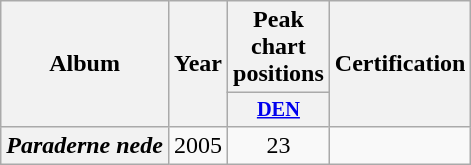<table class="wikitable plainrowheaders" style="text-align:center;">
<tr>
<th scope="col" rowspan="2">Album</th>
<th scope="col" rowspan="2">Year</th>
<th scope="col" colspan="1">Peak chart positions</th>
<th scope="col" rowspan="2">Certification</th>
</tr>
<tr>
<th scope="col" style="width:3em;font-size:85%;"><a href='#'>DEN</a><br></th>
</tr>
<tr>
<th scope="row"><em>Paraderne nede</em></th>
<td>2005</td>
<td>23</td>
<td></td>
</tr>
</table>
